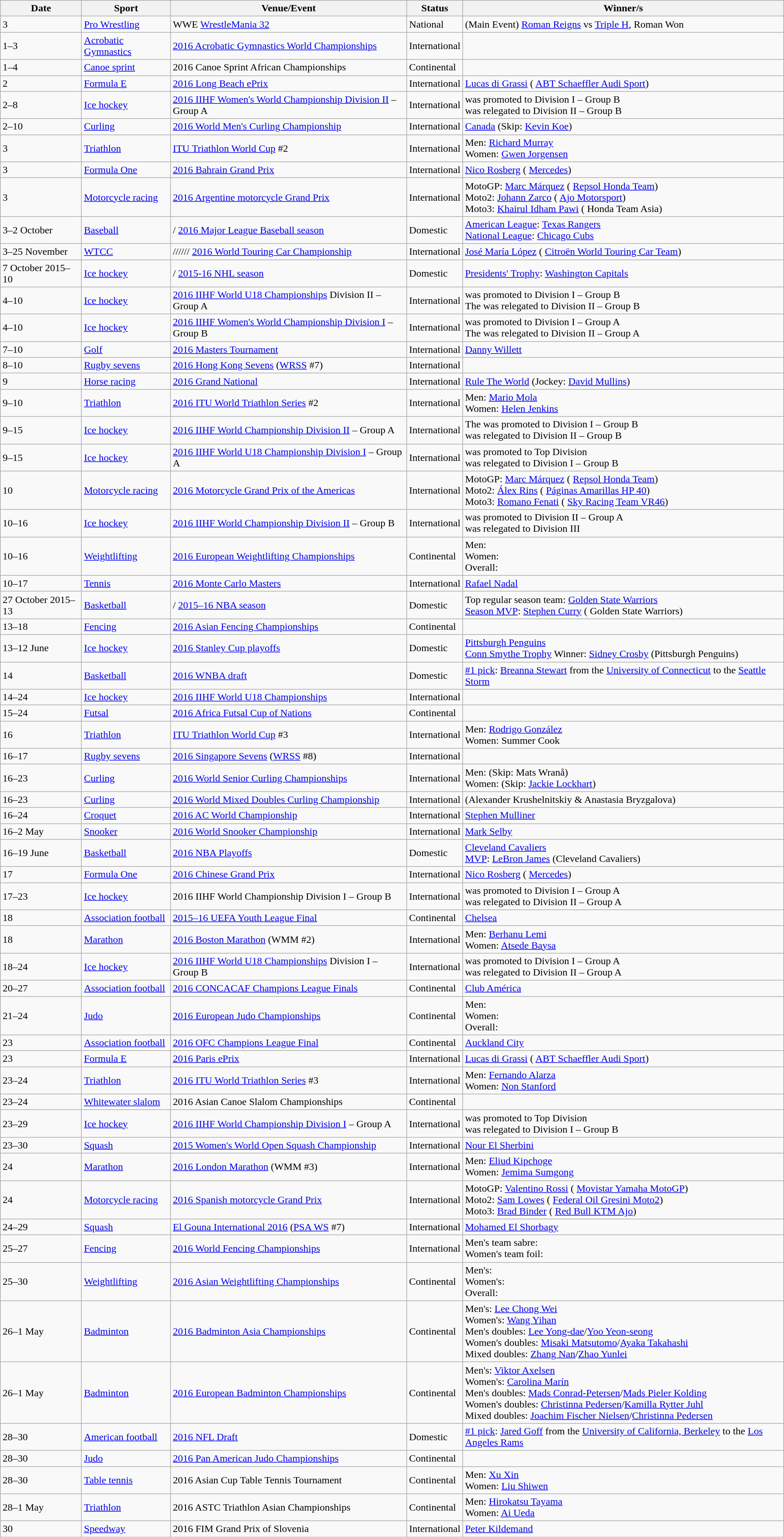<table class="wikitable sortable">
<tr>
<th>Date</th>
<th>Sport</th>
<th>Venue/Event</th>
<th>Status</th>
<th>Winner/s</th>
</tr>
<tr>
<td>3</td>
<td><a href='#'>Pro Wrestling</a></td>
<td> WWE <a href='#'>WrestleMania 32</a></td>
<td>National</td>
<td>(Main Event) <a href='#'>Roman Reigns</a> vs <a href='#'>Triple H</a>, Roman Won</td>
</tr>
<tr>
<td>1–3</td>
<td><a href='#'>Acrobatic Gymnastics</a></td>
<td> <a href='#'>2016 Acrobatic Gymnastics World Championships</a></td>
<td>International</td>
<td></td>
</tr>
<tr>
<td>1–4</td>
<td><a href='#'>Canoe sprint</a></td>
<td> 2016 Canoe Sprint African Championships</td>
<td>Continental</td>
<td></td>
</tr>
<tr>
<td>2</td>
<td><a href='#'>Formula E</a></td>
<td> <a href='#'>2016 Long Beach ePrix</a></td>
<td>International</td>
<td> <a href='#'>Lucas di Grassi</a> ( <a href='#'>ABT Schaeffler Audi Sport</a>)</td>
</tr>
<tr>
<td>2–8</td>
<td><a href='#'>Ice hockey</a></td>
<td> <a href='#'>2016 IIHF Women's World Championship Division II</a> – Group A</td>
<td>International</td>
<td> was promoted to Division I – Group B<br> was relegated to Division II – Group B</td>
</tr>
<tr>
<td>2–10</td>
<td><a href='#'>Curling</a></td>
<td> <a href='#'>2016 World Men's Curling Championship</a></td>
<td>International</td>
<td> <a href='#'>Canada</a> (Skip: <a href='#'>Kevin Koe</a>)</td>
</tr>
<tr>
<td>3</td>
<td><a href='#'>Triathlon</a></td>
<td> <a href='#'>ITU Triathlon World Cup</a> #2</td>
<td>International</td>
<td>Men:  <a href='#'>Richard Murray</a><br>Women:  <a href='#'>Gwen Jorgensen</a></td>
</tr>
<tr>
<td>3</td>
<td><a href='#'>Formula One</a></td>
<td> <a href='#'>2016 Bahrain Grand Prix</a></td>
<td>International</td>
<td> <a href='#'>Nico Rosberg</a> ( <a href='#'>Mercedes</a>)</td>
</tr>
<tr>
<td>3</td>
<td><a href='#'>Motorcycle racing</a></td>
<td> <a href='#'>2016 Argentine motorcycle Grand Prix</a></td>
<td>International</td>
<td>MotoGP:  <a href='#'>Marc Márquez</a> ( <a href='#'>Repsol Honda Team</a>)<br>Moto2:  <a href='#'>Johann Zarco</a> ( <a href='#'>Ajo Motorsport</a>)<br>Moto3:  <a href='#'>Khairul Idham Pawi</a> ( Honda Team Asia)</td>
</tr>
<tr>
<td>3–2 October</td>
<td><a href='#'>Baseball</a></td>
<td>/ <a href='#'>2016 Major League Baseball season</a></td>
<td>Domestic</td>
<td><a href='#'>American League</a>:  <a href='#'>Texas Rangers</a><br><a href='#'>National League</a>:  <a href='#'>Chicago Cubs</a></td>
</tr>
<tr>
<td>3–25 November</td>
<td><a href='#'>WTCC</a></td>
<td>////// <a href='#'>2016 World Touring Car Championship</a></td>
<td>International</td>
<td> <a href='#'>José María López</a> ( <a href='#'>Citroën World Touring Car Team</a>)</td>
</tr>
<tr>
<td>7 October 2015–10</td>
<td><a href='#'>Ice hockey</a></td>
<td>/ <a href='#'>2015-16 NHL season</a></td>
<td>Domestic</td>
<td><a href='#'>Presidents' Trophy</a>:  <a href='#'>Washington Capitals</a></td>
</tr>
<tr>
<td>4–10</td>
<td><a href='#'>Ice hockey</a></td>
<td> <a href='#'>2016 IIHF World U18 Championships</a> Division II – Group A</td>
<td>International</td>
<td> was promoted to Division I – Group B<br>The  was relegated to Division II – Group B</td>
</tr>
<tr>
<td>4–10</td>
<td><a href='#'>Ice hockey</a></td>
<td> <a href='#'>2016 IIHF Women's World Championship Division I</a> – Group B</td>
<td>International</td>
<td> was promoted to Division I – Group A<br>The  was relegated to Division II – Group A</td>
</tr>
<tr>
<td>7–10</td>
<td><a href='#'>Golf</a></td>
<td> <a href='#'>2016 Masters Tournament</a></td>
<td>International</td>
<td> <a href='#'>Danny Willett</a></td>
</tr>
<tr>
<td>8–10</td>
<td><a href='#'>Rugby sevens</a></td>
<td> <a href='#'>2016 Hong Kong Sevens</a> (<a href='#'>WRSS</a> #7)</td>
<td>International</td>
<td></td>
</tr>
<tr>
<td>9</td>
<td><a href='#'>Horse racing</a></td>
<td> <a href='#'>2016 Grand National</a></td>
<td>International</td>
<td> <a href='#'>Rule The World</a> (Jockey:  <a href='#'>David Mullins</a>)</td>
</tr>
<tr>
<td>9–10</td>
<td><a href='#'>Triathlon</a></td>
<td> <a href='#'>2016 ITU World Triathlon Series</a> #2</td>
<td>International</td>
<td>Men:  <a href='#'>Mario Mola</a><br>Women:  <a href='#'>Helen Jenkins</a></td>
</tr>
<tr>
<td>9–15</td>
<td><a href='#'>Ice hockey</a></td>
<td> <a href='#'>2016 IIHF World Championship Division II</a> – Group A</td>
<td>International</td>
<td>The  was promoted to Division I – Group B<br> was relegated to Division II – Group B</td>
</tr>
<tr>
<td>9–15</td>
<td><a href='#'>Ice hockey</a></td>
<td> <a href='#'>2016 IIHF World U18 Championship Division I</a> – Group A</td>
<td>International</td>
<td> was promoted to Top Division<br> was relegated to Division I – Group B</td>
</tr>
<tr>
<td>10</td>
<td><a href='#'>Motorcycle racing</a></td>
<td> <a href='#'>2016 Motorcycle Grand Prix of the Americas</a></td>
<td>International</td>
<td>MotoGP:  <a href='#'>Marc Márquez</a> ( <a href='#'>Repsol Honda Team</a>)<br>Moto2:  <a href='#'>Álex Rins</a> ( <a href='#'>Páginas Amarillas HP 40</a>)<br>Moto3:  <a href='#'>Romano Fenati</a> ( <a href='#'>Sky Racing Team VR46</a>)</td>
</tr>
<tr>
<td>10–16</td>
<td><a href='#'>Ice hockey</a></td>
<td> <a href='#'>2016 IIHF World Championship Division II</a> – Group B</td>
<td>International</td>
<td> was promoted to Division II – Group A<br> was relegated to Division III</td>
</tr>
<tr>
<td>10–16</td>
<td><a href='#'>Weightlifting</a></td>
<td> <a href='#'>2016 European Weightlifting Championships</a></td>
<td>Continental</td>
<td>Men: <br>Women: <br>Overall: </td>
</tr>
<tr>
<td>10–17</td>
<td><a href='#'>Tennis</a></td>
<td> <a href='#'>2016 Monte Carlo Masters</a></td>
<td>International</td>
<td> <a href='#'>Rafael Nadal</a></td>
</tr>
<tr>
<td>27 October 2015–13</td>
<td><a href='#'>Basketball</a></td>
<td>/ <a href='#'>2015–16 NBA season</a></td>
<td>Domestic</td>
<td>Top regular season team:  <a href='#'>Golden State Warriors</a><br><a href='#'>Season MVP</a>:  <a href='#'>Stephen Curry</a> ( Golden State Warriors)</td>
</tr>
<tr>
<td>13–18</td>
<td><a href='#'>Fencing</a></td>
<td> <a href='#'>2016 Asian Fencing Championships</a></td>
<td>Continental</td>
<td></td>
</tr>
<tr>
<td>13–12 June</td>
<td><a href='#'>Ice hockey</a></td>
<td> <a href='#'>2016 Stanley Cup playoffs</a></td>
<td>Domestic</td>
<td> <a href='#'>Pittsburgh Penguins</a><br><a href='#'>Conn Smythe Trophy</a> Winner:  <a href='#'>Sidney Crosby</a> (Pittsburgh Penguins)</td>
</tr>
<tr>
<td>14</td>
<td><a href='#'>Basketball</a></td>
<td> <a href='#'>2016 WNBA draft</a></td>
<td>Domestic</td>
<td><a href='#'>#1 pick</a>:  <a href='#'>Breanna Stewart</a> from the  <a href='#'>University of Connecticut</a> to the  <a href='#'>Seattle Storm</a></td>
</tr>
<tr>
<td>14–24</td>
<td><a href='#'>Ice hockey</a></td>
<td> <a href='#'>2016 IIHF World U18 Championships</a></td>
<td>International</td>
<td></td>
</tr>
<tr>
<td>15–24</td>
<td><a href='#'>Futsal</a></td>
<td> <a href='#'>2016 Africa Futsal Cup of Nations</a></td>
<td>Continental</td>
<td></td>
</tr>
<tr>
<td>16</td>
<td><a href='#'>Triathlon</a></td>
<td> <a href='#'>ITU Triathlon World Cup</a> #3</td>
<td>International</td>
<td>Men:  <a href='#'>Rodrigo González</a><br>Women:  Summer Cook</td>
</tr>
<tr>
<td>16–17</td>
<td><a href='#'>Rugby sevens</a></td>
<td> <a href='#'>2016 Singapore Sevens</a> (<a href='#'>WRSS</a> #8)</td>
<td>International</td>
<td></td>
</tr>
<tr>
<td>16–23</td>
<td><a href='#'>Curling</a></td>
<td> <a href='#'>2016 World Senior Curling Championships</a></td>
<td>International</td>
<td>Men:  (Skip: Mats Wranå)<br>Women:  (Skip: <a href='#'>Jackie Lockhart</a>)</td>
</tr>
<tr>
<td>16–23</td>
<td><a href='#'>Curling</a></td>
<td> <a href='#'>2016 World Mixed Doubles Curling Championship</a></td>
<td>International</td>
<td> (Alexander Krushelnitskiy & Anastasia Bryzgalova)</td>
</tr>
<tr>
<td>16–24</td>
<td><a href='#'>Croquet</a></td>
<td> <a href='#'>2016 AC World Championship</a></td>
<td>International</td>
<td> <a href='#'>Stephen Mulliner</a></td>
</tr>
<tr>
<td>16–2 May</td>
<td><a href='#'>Snooker</a></td>
<td> <a href='#'>2016 World Snooker Championship</a></td>
<td>International</td>
<td> <a href='#'>Mark Selby</a></td>
</tr>
<tr>
<td>16–19 June</td>
<td><a href='#'>Basketball</a></td>
<td> <a href='#'>2016 NBA Playoffs</a></td>
<td>Domestic</td>
<td> <a href='#'>Cleveland Cavaliers</a><br><a href='#'>MVP</a>:  <a href='#'>LeBron James</a> (Cleveland Cavaliers)</td>
</tr>
<tr>
<td>17</td>
<td><a href='#'>Formula One</a></td>
<td> <a href='#'>2016 Chinese Grand Prix</a></td>
<td>International</td>
<td> <a href='#'>Nico Rosberg</a> ( <a href='#'>Mercedes</a>)</td>
</tr>
<tr>
<td>17–23</td>
<td><a href='#'>Ice hockey</a></td>
<td> 2016 IIHF World Championship Division I – Group B</td>
<td>International</td>
<td> was promoted to Division I – Group A<br> was relegated to Division II – Group A</td>
</tr>
<tr>
<td>18</td>
<td><a href='#'>Association football</a></td>
<td> <a href='#'>2015–16 UEFA Youth League Final</a></td>
<td>Continental</td>
<td> <a href='#'>Chelsea</a></td>
</tr>
<tr>
<td>18</td>
<td><a href='#'>Marathon</a></td>
<td> <a href='#'>2016 Boston Marathon</a> (WMM #2)</td>
<td>International</td>
<td>Men:  <a href='#'>Berhanu Lemi</a><br>Women:  <a href='#'>Atsede Baysa</a></td>
</tr>
<tr>
<td>18–24</td>
<td><a href='#'>Ice hockey</a></td>
<td> <a href='#'>2016 IIHF World U18 Championships</a> Division I – Group B</td>
<td>International</td>
<td> was promoted to Division I – Group A<br> was relegated to Division II – Group A</td>
</tr>
<tr>
<td>20–27</td>
<td><a href='#'>Association football</a></td>
<td> <a href='#'>2016 CONCACAF Champions League Finals</a></td>
<td>Continental</td>
<td> <a href='#'>Club América</a></td>
</tr>
<tr>
<td>21–24</td>
<td><a href='#'>Judo</a></td>
<td> <a href='#'>2016 European Judo Championships</a></td>
<td>Continental</td>
<td>Men: <br>Women: <br>Overall: </td>
</tr>
<tr>
<td>23</td>
<td><a href='#'>Association football</a></td>
<td> <a href='#'>2016 OFC Champions League Final</a></td>
<td>Continental</td>
<td> <a href='#'>Auckland City</a></td>
</tr>
<tr>
<td>23</td>
<td><a href='#'>Formula E</a></td>
<td> <a href='#'>2016 Paris ePrix</a></td>
<td>International</td>
<td> <a href='#'>Lucas di Grassi</a> ( <a href='#'>ABT Schaeffler Audi Sport</a>)</td>
</tr>
<tr>
<td>23–24</td>
<td><a href='#'>Triathlon</a></td>
<td> <a href='#'>2016 ITU World Triathlon Series</a> #3</td>
<td>International</td>
<td>Men:  <a href='#'>Fernando Alarza</a><br>Women:  <a href='#'>Non Stanford</a></td>
</tr>
<tr>
<td>23–24</td>
<td><a href='#'>Whitewater slalom</a></td>
<td> 2016 Asian Canoe Slalom Championships</td>
<td>Continental</td>
<td></td>
</tr>
<tr>
<td>23–29</td>
<td><a href='#'>Ice hockey</a></td>
<td> <a href='#'>2016 IIHF World Championship Division I</a> – Group A</td>
<td>International</td>
<td> was promoted to Top Division<br> was relegated to Division I – Group B</td>
</tr>
<tr>
<td>23–30</td>
<td><a href='#'>Squash</a></td>
<td> <a href='#'>2015 Women's World Open Squash Championship</a></td>
<td>International</td>
<td> <a href='#'>Nour El Sherbini</a></td>
</tr>
<tr>
<td>24</td>
<td><a href='#'>Marathon</a></td>
<td> <a href='#'>2016 London Marathon</a> (WMM #3)</td>
<td>International</td>
<td>Men:  <a href='#'>Eliud Kipchoge</a><br>Women:  <a href='#'>Jemima Sumgong</a></td>
</tr>
<tr>
<td>24</td>
<td><a href='#'>Motorcycle racing</a></td>
<td> <a href='#'>2016 Spanish motorcycle Grand Prix</a></td>
<td>International</td>
<td>MotoGP:  <a href='#'>Valentino Rossi</a> ( <a href='#'>Movistar Yamaha MotoGP</a>)<br>Moto2:  <a href='#'>Sam Lowes</a> ( <a href='#'>Federal Oil Gresini Moto2</a>)<br>Moto3:  <a href='#'>Brad Binder</a> ( <a href='#'>Red Bull KTM Ajo</a>)</td>
</tr>
<tr>
<td>24–29</td>
<td><a href='#'>Squash</a></td>
<td> <a href='#'>El Gouna International 2016</a> (<a href='#'>PSA WS</a> #7)</td>
<td>International</td>
<td> <a href='#'>Mohamed El Shorbagy</a></td>
</tr>
<tr>
<td>25–27</td>
<td><a href='#'>Fencing</a></td>
<td> <a href='#'>2016 World Fencing Championships</a></td>
<td>International</td>
<td>Men's team sabre:  <br> Women's team foil: </td>
</tr>
<tr>
<td>25–30</td>
<td><a href='#'>Weightlifting</a></td>
<td> <a href='#'>2016 Asian Weightlifting Championships</a></td>
<td>Continental</td>
<td>Men's: <br>Women's: <br>Overall: </td>
</tr>
<tr>
<td>26–1 May</td>
<td><a href='#'>Badminton</a></td>
<td> <a href='#'>2016 Badminton Asia Championships</a></td>
<td>Continental</td>
<td>Men's:  <a href='#'>Lee Chong Wei</a><br>Women's:  <a href='#'>Wang Yihan</a><br>Men's doubles:  <a href='#'>Lee Yong-dae</a>/<a href='#'>Yoo Yeon-seong</a><br>Women's doubles:  <a href='#'>Misaki Matsutomo</a>/<a href='#'>Ayaka Takahashi</a><br>Mixed doubles:  <a href='#'>Zhang Nan</a>/<a href='#'>Zhao Yunlei</a></td>
</tr>
<tr>
<td>26–1 May</td>
<td><a href='#'>Badminton</a></td>
<td> <a href='#'>2016 European Badminton Championships</a></td>
<td>Continental</td>
<td>Men's:  <a href='#'>Viktor Axelsen</a><br>Women's:  <a href='#'>Carolina Marín</a><br>Men's doubles:  <a href='#'>Mads Conrad-Petersen</a>/<a href='#'>Mads Pieler Kolding</a><br>Women's doubles:  <a href='#'>Christinna Pedersen</a>/<a href='#'>Kamilla Rytter Juhl</a><br>Mixed doubles:  <a href='#'>Joachim Fischer Nielsen</a>/<a href='#'>Christinna Pedersen</a></td>
</tr>
<tr>
<td>28–30</td>
<td><a href='#'>American football</a></td>
<td> <a href='#'>2016 NFL Draft</a></td>
<td>Domestic</td>
<td><a href='#'>#1 pick</a>:  <a href='#'>Jared Goff</a> from the  <a href='#'>University of California, Berkeley</a> to the  <a href='#'>Los Angeles Rams</a></td>
</tr>
<tr>
<td>28–30</td>
<td><a href='#'>Judo</a></td>
<td> <a href='#'>2016 Pan American Judo Championships</a></td>
<td>Continental</td>
<td></td>
</tr>
<tr>
<td>28–30</td>
<td><a href='#'>Table tennis</a></td>
<td> 2016 Asian Cup Table Tennis Tournament</td>
<td>Continental</td>
<td>Men:  <a href='#'>Xu Xin</a><br>Women:  <a href='#'>Liu Shiwen</a></td>
</tr>
<tr>
<td>28–1 May</td>
<td><a href='#'>Triathlon</a></td>
<td> 2016 ASTC Triathlon Asian Championships</td>
<td>Continental</td>
<td>Men:  <a href='#'>Hirokatsu Tayama</a><br>Women:  <a href='#'>Ai Ueda</a></td>
</tr>
<tr>
<td>30</td>
<td><a href='#'>Speedway</a></td>
<td> 2016 FIM Grand Prix of Slovenia</td>
<td>International</td>
<td> <a href='#'>Peter Kildemand</a></td>
</tr>
</table>
